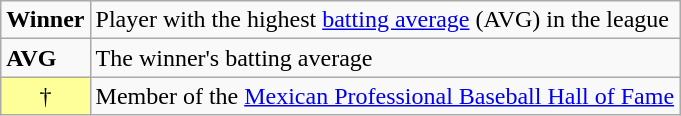<table class="wikitable">
<tr>
<td><strong>Winner</strong></td>
<td>Player with the highest <a href='#'>batting average</a> (AVG) in the league</td>
</tr>
<tr>
<td><strong>AVG</strong></td>
<td>The winner's batting average</td>
</tr>
<tr>
<td style="background-color:#FFFF99;" align=center>†</td>
<td>Member of the <a href='#'>Mexican Professional Baseball Hall of Fame</a></td>
</tr>
</table>
